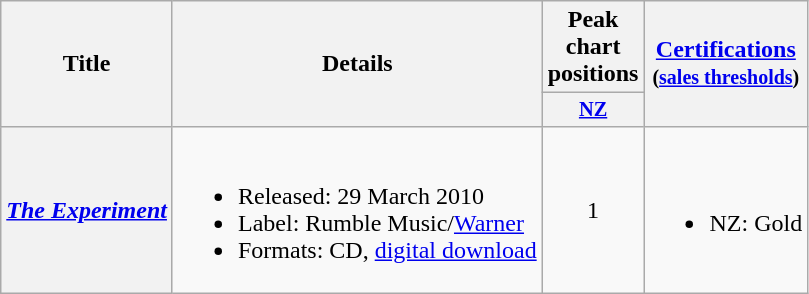<table class="wikitable plainrowheaders">
<tr>
<th scope="col" rowspan="2">Title</th>
<th scope="col" rowspan="2">Details</th>
<th scope="col" rowspan="1">Peak chart positions</th>
<th scope="col" rowspan="2"><a href='#'>Certifications</a><br><small>(<a href='#'>sales thresholds</a>)</small></th>
</tr>
<tr>
<th scope="col" style="width:3em; font-size:85%"><a href='#'>NZ</a><br></th>
</tr>
<tr>
<th scope="row"><em><a href='#'>The Experiment</a></em></th>
<td><br><ul><li>Released: 29 March 2010</li><li>Label: Rumble Music/<a href='#'>Warner</a></li><li>Formats: CD, <a href='#'>digital download</a></li></ul></td>
<td style="text-align:center;">1</td>
<td><br><ul><li>NZ: Gold</li></ul></td>
</tr>
</table>
